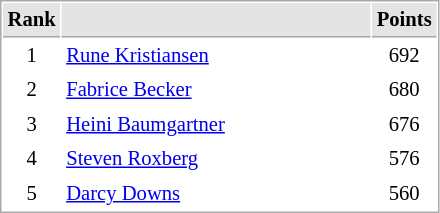<table cellspacing="1" cellpadding="3" style="border:1px solid #AAAAAA;font-size:86%">
<tr bgcolor="#E4E4E4">
<th style="border-bottom:1px solid #AAAAAA" width=10>Rank</th>
<th style="border-bottom:1px solid #AAAAAA" width=200></th>
<th style="border-bottom:1px solid #AAAAAA" width=20>Points</th>
</tr>
<tr>
<td align="center">1</td>
<td> <a href='#'>Rune Kristiansen</a></td>
<td align=center>692</td>
</tr>
<tr>
<td align="center">2</td>
<td> <a href='#'>Fabrice Becker</a></td>
<td align=center>680</td>
</tr>
<tr>
<td align="center">3</td>
<td> <a href='#'>Heini Baumgartner</a></td>
<td align=center>676</td>
</tr>
<tr>
<td align="center">4</td>
<td> <a href='#'>Steven Roxberg</a></td>
<td align=center>576</td>
</tr>
<tr>
<td align="center">5</td>
<td> <a href='#'>Darcy Downs</a></td>
<td align=center>560</td>
</tr>
</table>
